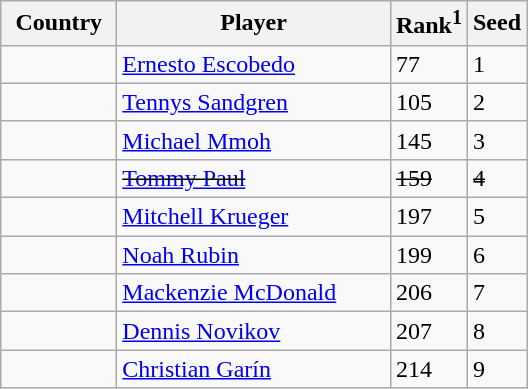<table class="sortable wikitable">
<tr>
<th width="70">Country</th>
<th width="175">Player</th>
<th>Rank<sup>1</sup></th>
<th>Seed</th>
</tr>
<tr>
<td></td>
<td><a href='#'>Ernesto Escobedo</a></td>
<td>77</td>
<td>1</td>
</tr>
<tr>
<td></td>
<td><a href='#'>Tennys Sandgren</a></td>
<td>105</td>
<td>2</td>
</tr>
<tr>
<td></td>
<td><a href='#'>Michael Mmoh</a></td>
<td>145</td>
<td>3</td>
</tr>
<tr>
<td><s></s></td>
<td><s><a href='#'>Tommy Paul</a></s></td>
<td><s>159</s></td>
<td><s>4</s></td>
</tr>
<tr>
<td></td>
<td><a href='#'>Mitchell Krueger</a></td>
<td>197</td>
<td>5</td>
</tr>
<tr>
<td></td>
<td><a href='#'>Noah Rubin</a></td>
<td>199</td>
<td>6</td>
</tr>
<tr>
<td></td>
<td><a href='#'>Mackenzie McDonald</a></td>
<td>206</td>
<td>7</td>
</tr>
<tr>
<td></td>
<td><a href='#'>Dennis Novikov</a></td>
<td>207</td>
<td>8</td>
</tr>
<tr>
<td></td>
<td><a href='#'>Christian Garín</a></td>
<td>214</td>
<td>9</td>
</tr>
</table>
